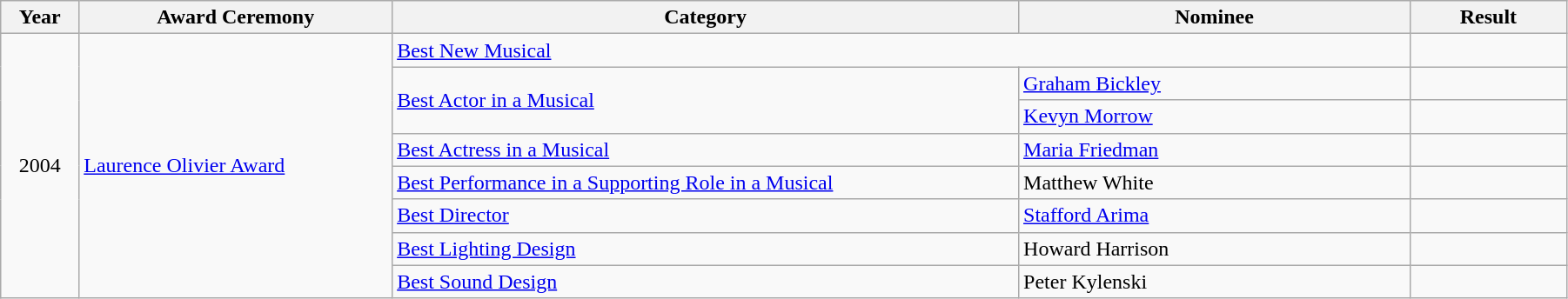<table class="wikitable" width="95%">
<tr>
<th width="5%">Year</th>
<th width="20%">Award Ceremony</th>
<th width="40%">Category</th>
<th width="25%">Nominee</th>
<th width="10%">Result</th>
</tr>
<tr>
<td rowspan="8" align="center">2004</td>
<td rowspan="8"><a href='#'>Laurence Olivier Award</a></td>
<td colspan="2"><a href='#'>Best New Musical</a></td>
<td></td>
</tr>
<tr>
<td rowspan="2"><a href='#'>Best Actor in a Musical</a></td>
<td><a href='#'>Graham Bickley</a></td>
<td></td>
</tr>
<tr>
<td><a href='#'>Kevyn Morrow</a></td>
<td></td>
</tr>
<tr>
<td><a href='#'>Best Actress in a Musical</a></td>
<td><a href='#'>Maria Friedman</a></td>
<td></td>
</tr>
<tr>
<td><a href='#'>Best Performance in a Supporting Role in a Musical</a></td>
<td>Matthew White</td>
<td></td>
</tr>
<tr>
<td><a href='#'>Best Director</a></td>
<td><a href='#'>Stafford Arima</a></td>
<td></td>
</tr>
<tr>
<td><a href='#'>Best Lighting Design</a></td>
<td>Howard Harrison</td>
<td></td>
</tr>
<tr>
<td><a href='#'>Best Sound Design</a></td>
<td>Peter Kylenski</td>
<td></td>
</tr>
</table>
